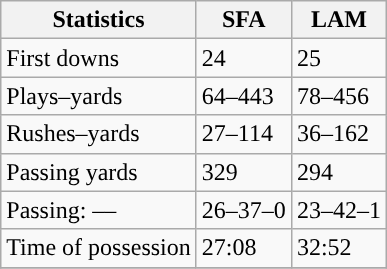<table class="wikitable" style="float: left;">
<tr>
<th>Statistics</th>
<th>SFA</th>
<th>LAM</th>
</tr>
<tr>
<td>First downs</td>
<td>24</td>
<td>25</td>
</tr>
<tr>
<td>Plays–yards</td>
<td>64–443</td>
<td>78–456</td>
</tr>
<tr>
<td>Rushes–yards</td>
<td>27–114</td>
<td>36–162</td>
</tr>
<tr>
<td>Passing yards</td>
<td>329</td>
<td>294</td>
</tr>
<tr>
<td>Passing: ––</td>
<td>26–37–0</td>
<td>23–42–1</td>
</tr>
<tr>
<td>Time of possession</td>
<td>27:08</td>
<td>32:52</td>
</tr>
<tr>
</tr>
</table>
